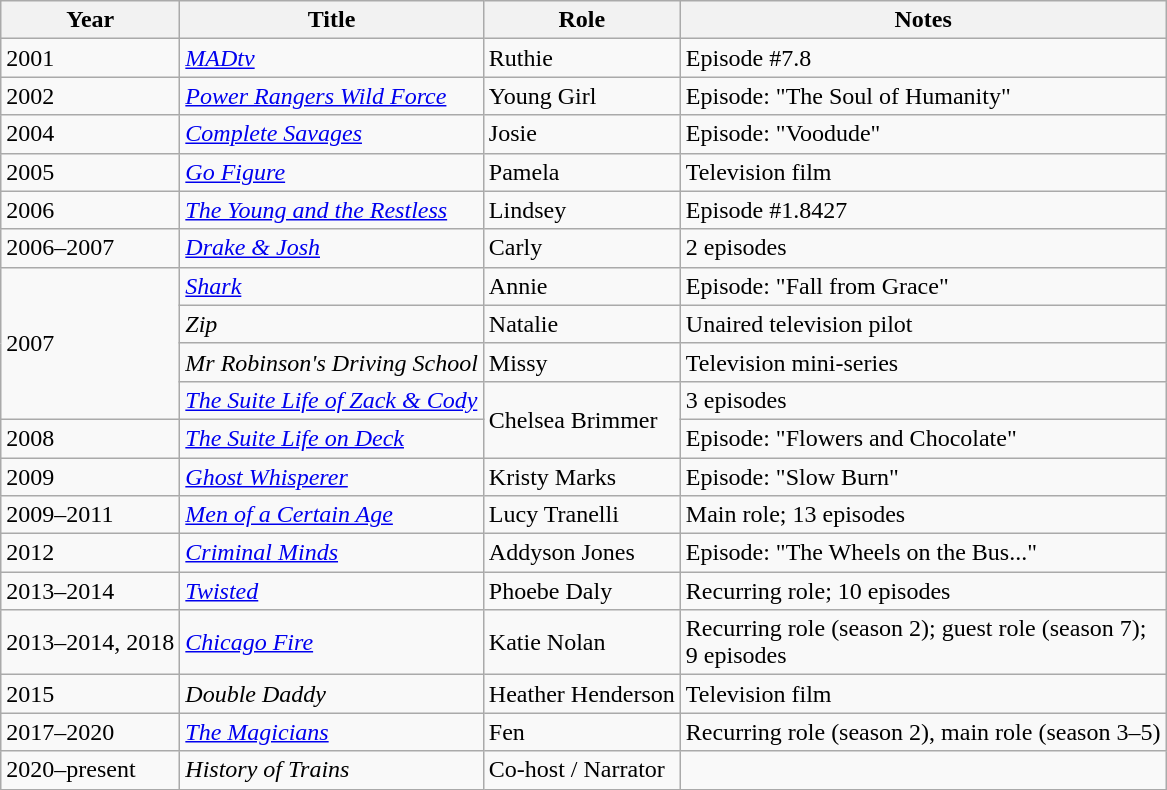<table class="wikitable sortable">
<tr>
<th>Year</th>
<th>Title</th>
<th>Role</th>
<th class="unsortable">Notes</th>
</tr>
<tr>
<td>2001</td>
<td><em><a href='#'>MADtv</a></em></td>
<td>Ruthie</td>
<td>Episode #7.8</td>
</tr>
<tr>
<td>2002</td>
<td><em><a href='#'>Power Rangers Wild Force</a></em></td>
<td>Young Girl</td>
<td>Episode: "The Soul of Humanity"</td>
</tr>
<tr>
<td>2004</td>
<td><em><a href='#'>Complete Savages</a></em></td>
<td>Josie</td>
<td>Episode: "Voodude"</td>
</tr>
<tr>
<td>2005</td>
<td><em><a href='#'>Go Figure</a></em></td>
<td>Pamela</td>
<td>Television film</td>
</tr>
<tr>
<td>2006</td>
<td><em><a href='#'>The Young and the Restless</a></em></td>
<td>Lindsey</td>
<td>Episode #1.8427</td>
</tr>
<tr>
<td>2006–2007</td>
<td><em><a href='#'>Drake & Josh</a></em></td>
<td>Carly</td>
<td>2 episodes</td>
</tr>
<tr>
<td rowspan=4>2007</td>
<td><em><a href='#'>Shark</a></em></td>
<td>Annie</td>
<td>Episode: "Fall from Grace"</td>
</tr>
<tr>
<td><em>Zip</em></td>
<td>Natalie</td>
<td>Unaired television pilot</td>
</tr>
<tr>
<td><em>Mr Robinson's Driving School</em></td>
<td>Missy</td>
<td>Television mini-series</td>
</tr>
<tr>
<td><em><a href='#'>The Suite Life of Zack & Cody</a></em></td>
<td rowspan=2>Chelsea Brimmer</td>
<td>3 episodes</td>
</tr>
<tr>
<td>2008</td>
<td><em><a href='#'>The Suite Life on Deck</a></em></td>
<td>Episode: "Flowers and Chocolate"</td>
</tr>
<tr>
<td>2009</td>
<td><em><a href='#'>Ghost Whisperer</a></em></td>
<td>Kristy Marks</td>
<td>Episode: "Slow Burn"</td>
</tr>
<tr>
<td>2009–2011</td>
<td><em><a href='#'>Men of a Certain Age</a></em></td>
<td>Lucy Tranelli</td>
<td>Main role; 13 episodes</td>
</tr>
<tr>
<td>2012</td>
<td><em><a href='#'>Criminal Minds</a></em></td>
<td>Addyson Jones</td>
<td>Episode: "The Wheels on the Bus..."</td>
</tr>
<tr>
<td>2013–2014</td>
<td><em><a href='#'>Twisted</a></em></td>
<td>Phoebe Daly</td>
<td>Recurring role; 10 episodes</td>
</tr>
<tr>
<td>2013–2014, 2018</td>
<td><em><a href='#'>Chicago Fire</a></em></td>
<td>Katie Nolan</td>
<td>Recurring role (season 2); guest role (season 7); <br>9 episodes</td>
</tr>
<tr>
<td>2015</td>
<td><em>Double Daddy</em></td>
<td>Heather Henderson</td>
<td>Television film</td>
</tr>
<tr>
<td>2017–2020</td>
<td><em><a href='#'>The Magicians</a> </em></td>
<td>Fen</td>
<td>Recurring role (season 2), main role (season 3–5)</td>
</tr>
<tr>
<td>2020–present</td>
<td><em>History of Trains</em></td>
<td>Co-host / Narrator</td>
<td></td>
</tr>
</table>
